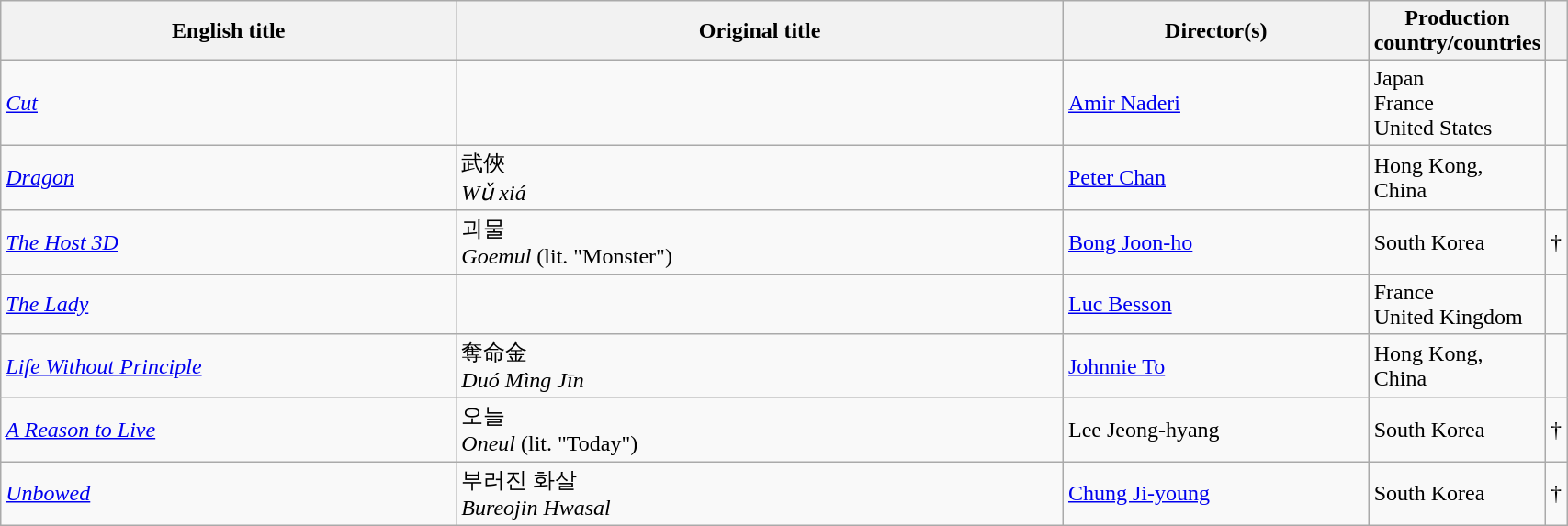<table class="sortable wikitable" width="90%" cellpadding="5">
<tr>
<th width="30%">English title</th>
<th width="40%">Original title</th>
<th width="20%">Director(s)</th>
<th width="10%">Production country/countries</th>
<th width="3%"></th>
</tr>
<tr>
<td><em><a href='#'>Cut</a></em></td>
<td></td>
<td><a href='#'>Amir Naderi</a></td>
<td>Japan <br>France <br>United States</td>
<td></td>
</tr>
<tr>
<td><em><a href='#'>Dragon</a></em></td>
<td>武俠<br><em>Wǔ xiá</em></td>
<td><a href='#'>Peter Chan</a></td>
<td>Hong Kong, China</td>
<td></td>
</tr>
<tr>
<td><em><a href='#'>The Host 3D</a></em></td>
<td>괴물<br><em>Goemul</em> (lit. "Monster")</td>
<td><a href='#'>Bong Joon-ho</a></td>
<td>South Korea</td>
<td>†</td>
</tr>
<tr>
<td><em><a href='#'>The Lady</a></em></td>
<td></td>
<td><a href='#'>Luc Besson</a></td>
<td>France<br>United Kingdom</td>
<td></td>
</tr>
<tr>
<td><em><a href='#'>Life Without Principle</a></em></td>
<td>奪命金<br><em>Duó Mìng Jīn</em></td>
<td><a href='#'>Johnnie To</a></td>
<td>Hong Kong, China</td>
<td></td>
</tr>
<tr>
<td><em><a href='#'>A Reason to Live</a></em></td>
<td>오늘<br><em>Oneul</em> (lit. "Today")</td>
<td>Lee Jeong-hyang</td>
<td>South Korea</td>
<td>†</td>
</tr>
<tr>
<td><em><a href='#'>Unbowed</a></em></td>
<td>부러진 화살<br><em>Bureojin Hwasal</em></td>
<td><a href='#'>Chung Ji-young</a></td>
<td>South Korea</td>
<td>†</td>
</tr>
</table>
